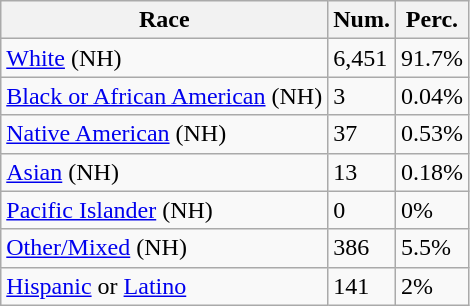<table class="wikitable">
<tr>
<th>Race</th>
<th>Num.</th>
<th>Perc.</th>
</tr>
<tr>
<td><a href='#'>White</a> (NH)</td>
<td>6,451</td>
<td>91.7%</td>
</tr>
<tr>
<td><a href='#'>Black or African American</a> (NH)</td>
<td>3</td>
<td>0.04%</td>
</tr>
<tr>
<td><a href='#'>Native American</a> (NH)</td>
<td>37</td>
<td>0.53%</td>
</tr>
<tr>
<td><a href='#'>Asian</a> (NH)</td>
<td>13</td>
<td>0.18%</td>
</tr>
<tr>
<td><a href='#'>Pacific Islander</a> (NH)</td>
<td>0</td>
<td>0%</td>
</tr>
<tr>
<td><a href='#'>Other/Mixed</a> (NH)</td>
<td>386</td>
<td>5.5%</td>
</tr>
<tr>
<td><a href='#'>Hispanic</a> or <a href='#'>Latino</a></td>
<td>141</td>
<td>2%</td>
</tr>
</table>
